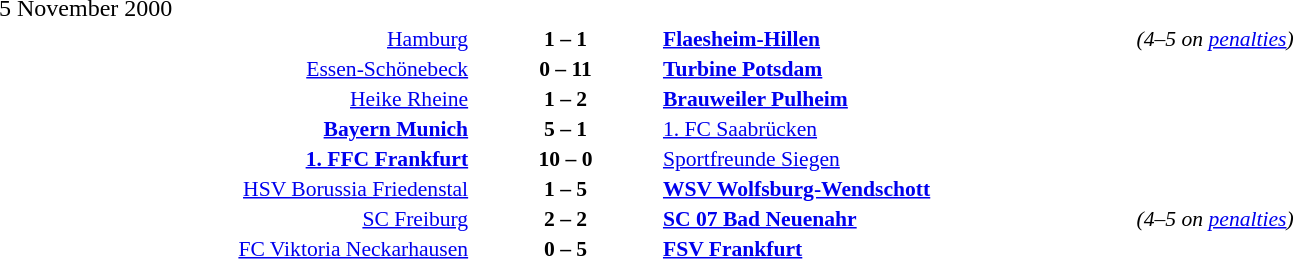<table width=100% cellspacing=1>
<tr>
<th width=25%></th>
<th width=10%></th>
<th width=25%></th>
<th></th>
</tr>
<tr>
<td>5 November 2000</td>
</tr>
<tr style=font-size:90%>
<td align=right><a href='#'>Hamburg</a></td>
<td align=center><strong>1 – 1</strong></td>
<td><strong><a href='#'>Flaesheim-Hillen</a></strong></td>
<td><em>(4–5 on <a href='#'>penalties</a>)</em></td>
</tr>
<tr style=font-size:90%>
<td align=right><a href='#'>Essen-Schönebeck</a></td>
<td align=center><strong>0 – 11</strong></td>
<td><strong><a href='#'>Turbine Potsdam</a></strong></td>
</tr>
<tr style=font-size:90%>
<td align=right><a href='#'>Heike Rheine</a></td>
<td align=center><strong>1 – 2</strong></td>
<td><strong><a href='#'>Brauweiler Pulheim</a></strong></td>
</tr>
<tr style=font-size:90%>
<td align=right><strong><a href='#'>Bayern Munich</a></strong></td>
<td align=center><strong>5 – 1</strong></td>
<td><a href='#'>1. FC Saabrücken</a></td>
</tr>
<tr style=font-size:90%>
<td align=right><strong><a href='#'>1. FFC Frankfurt</a></strong></td>
<td align=center><strong>10 – 0</strong></td>
<td><a href='#'>Sportfreunde Siegen</a></td>
</tr>
<tr style=font-size:90%>
<td align=right><a href='#'>HSV Borussia Friedenstal</a></td>
<td align=center><strong>1 – 5</strong></td>
<td><strong><a href='#'>WSV Wolfsburg-Wendschott</a></strong></td>
</tr>
<tr style=font-size:90%>
<td align=right><a href='#'>SC Freiburg</a></td>
<td align=center><strong>2 – 2</strong></td>
<td><strong><a href='#'>SC 07 Bad Neuenahr</a></strong></td>
<td><em>(4–5 on <a href='#'>penalties</a>)</em></td>
</tr>
<tr style=font-size:90%>
<td align=right><a href='#'>FC Viktoria Neckarhausen</a></td>
<td align=center><strong>0 – 5</strong></td>
<td><strong><a href='#'>FSV Frankfurt</a></strong></td>
</tr>
</table>
